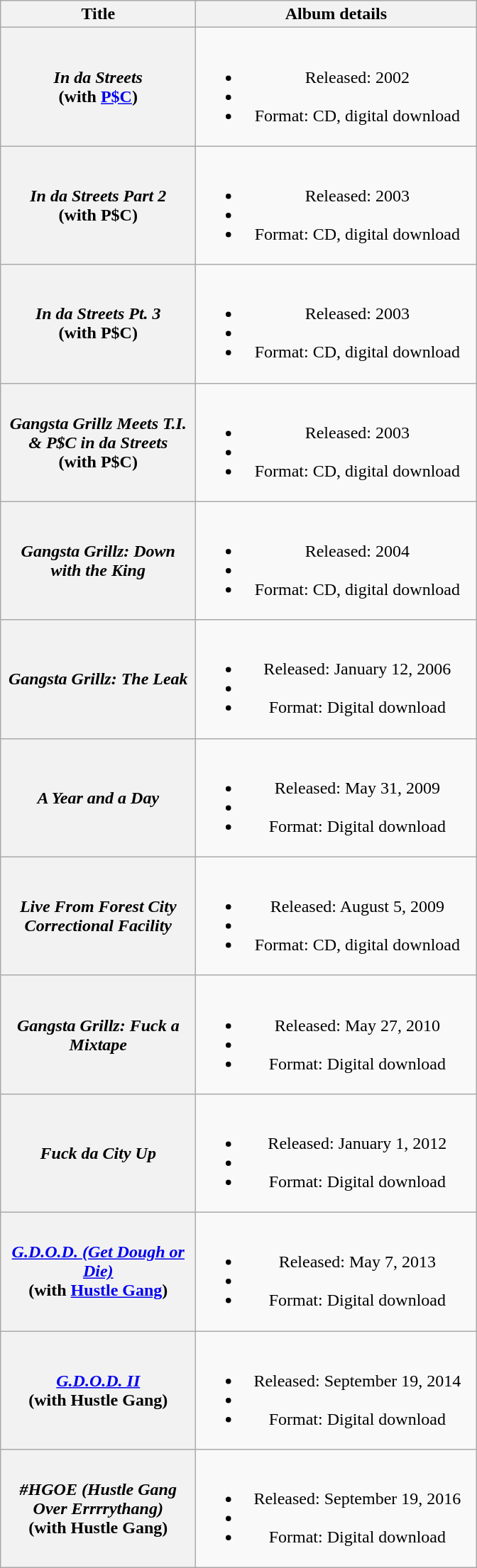<table class="wikitable plainrowheaders" style="text-align:center;">
<tr>
<th scope="col" style="width:11em;">Title</th>
<th scope="col" style="width:16em;">Album details</th>
</tr>
<tr>
<th scope="row"><em>In da Streets</em><br><span>(with <a href='#'>P$C</a>)</span></th>
<td><br><ul><li>Released: 2002</li><li></li><li>Format: CD, digital download</li></ul></td>
</tr>
<tr>
<th scope="row"><em>In da Streets Part 2</em><br><span>(with P$C)</span></th>
<td><br><ul><li>Released: 2003</li><li></li><li>Format: CD, digital download</li></ul></td>
</tr>
<tr>
<th scope="row"><em>In da Streets Pt. 3</em><br><span>(with P$C)</span></th>
<td><br><ul><li>Released: 2003</li><li></li><li>Format: CD, digital download</li></ul></td>
</tr>
<tr>
<th scope="row"><em>Gangsta Grillz Meets T.I. & P$C in da Streets</em><br><span>(with P$C)</span></th>
<td><br><ul><li>Released: 2003</li><li></li><li>Format: CD, digital download</li></ul></td>
</tr>
<tr>
<th scope="row"><em>Gangsta Grillz: Down with the King</em></th>
<td><br><ul><li>Released: 2004</li><li></li><li>Format: CD, digital download</li></ul></td>
</tr>
<tr>
<th scope="row"><em>Gangsta Grillz: The Leak</em></th>
<td><br><ul><li>Released: January 12, 2006</li><li></li><li>Format: Digital download</li></ul></td>
</tr>
<tr>
<th scope="row"><em>A Year and a Day</em></th>
<td><br><ul><li>Released: May 31, 2009</li><li></li><li>Format: Digital download</li></ul></td>
</tr>
<tr>
<th scope="row"><em>Live From Forest City Correctional Facility</em></th>
<td><br><ul><li>Released: August 5, 2009</li><li></li><li>Format: CD, digital download</li></ul></td>
</tr>
<tr>
<th scope="row"><em>Gangsta Grillz: Fuck a Mixtape</em></th>
<td><br><ul><li>Released: May 27, 2010</li><li></li><li>Format: Digital download</li></ul></td>
</tr>
<tr>
<th scope="row"><em>Fuck da City Up</em></th>
<td><br><ul><li>Released: January 1, 2012</li><li></li><li>Format: Digital download</li></ul></td>
</tr>
<tr>
<th scope="row"><em><a href='#'>G.D.O.D. (Get Dough or Die)</a></em><br><span>(with <a href='#'>Hustle Gang</a>)</span></th>
<td><br><ul><li>Released: May 7, 2013</li><li></li><li>Format: Digital download</li></ul></td>
</tr>
<tr>
<th scope="row"><em><a href='#'>G.D.O.D. II</a></em><br><span>(with Hustle Gang)</span></th>
<td><br><ul><li>Released: September 19, 2014</li><li></li><li>Format: Digital download</li></ul></td>
</tr>
<tr>
<th scope="row"><em>#HGOE (Hustle Gang Over Errrrythang)</em><br><span>(with Hustle Gang)</span></th>
<td><br><ul><li>Released: September 19, 2016</li><li></li><li>Format: Digital download</li></ul></td>
</tr>
</table>
